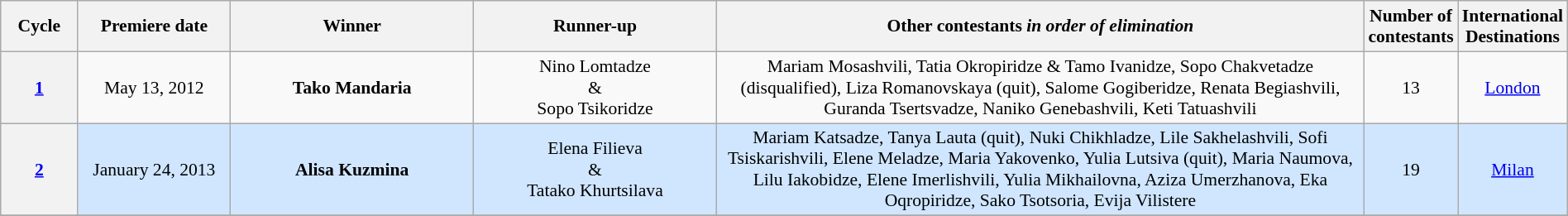<table class="wikitable" style="font-size:90%; width:100%; text-align: center;">
<tr>
<th style="width:5%;">Cycle</th>
<th style="width:10%;">Premiere date</th>
<th width=16%>Winner</th>
<th width=16%>Runner-up</th>
<th style="width:43%;">Other contestants <em>in order of elimination</em></th>
<th style="width:3%;">Number of contestants</th>
<th style="width:8%;">International Destinations</th>
</tr>
<tr>
<th><a href='#'>1</a></th>
<td>May 13, 2012</td>
<td><strong>Tako Mandaria</strong></td>
<td>Nino Lomtadze<br>&<br>Sopo Tsikoridze </td>
<td>Mariam Mosashvili, Tatia Okropiridze & Tamo Ivanidze, Sopo Chakvetadze (disqualified), Liza Romanovskaya (quit), Salome Gogiberidze, Renata Begiashvili, Guranda Tsertsvadze, Naniko Genebashvili, Keti Tatuashvili</td>
<td>13</td>
<td><a href='#'>London</a></td>
</tr>
<tr style="background: #D0E6FF;">
<th><a href='#'>2</a></th>
<td>January 24, 2013</td>
<td><strong>Alisa Kuzmina</strong></td>
<td>Elena Filieva<br>&<br>Tatako Khurtsilava</td>
<td>Mariam Katsadze, Tanya Lauta (quit), Nuki Chikhladze, Lile Sakhelashvili, Sofi Tsiskarishvili, Elene Meladze, Maria Yakovenko, Yulia Lutsiva (quit), Maria Naumova, Lilu Iakobidze, Elene Imerlishvili, Yulia Mikhailovna, Aziza Umerzhanova, Eka Oqropiridze, Sako Tsotsoria, Evija Vilistere</td>
<td>19</td>
<td><a href='#'>Milan</a></td>
</tr>
<tr style="background: #D0E6FF;">
</tr>
</table>
